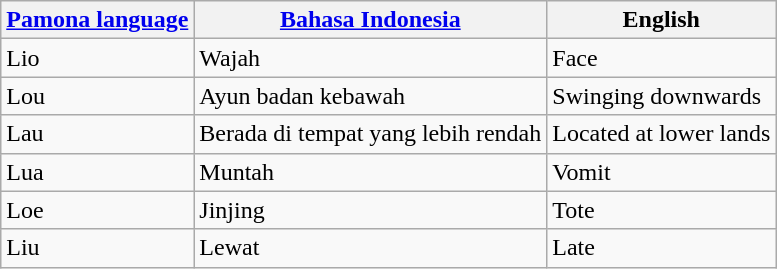<table class="wikitable">
<tr>
<th><a href='#'>Pamona language</a></th>
<th><a href='#'>Bahasa Indonesia</a></th>
<th>English</th>
</tr>
<tr>
<td>Lio</td>
<td>Wajah</td>
<td>Face</td>
</tr>
<tr>
<td>Lou</td>
<td>Ayun badan kebawah</td>
<td>Swinging downwards</td>
</tr>
<tr>
<td>Lau</td>
<td>Berada di tempat yang lebih rendah</td>
<td>Located at lower lands</td>
</tr>
<tr>
<td>Lua</td>
<td>Muntah</td>
<td>Vomit</td>
</tr>
<tr>
<td>Loe</td>
<td>Jinjing</td>
<td>Tote</td>
</tr>
<tr>
<td>Liu</td>
<td>Lewat</td>
<td>Late</td>
</tr>
</table>
